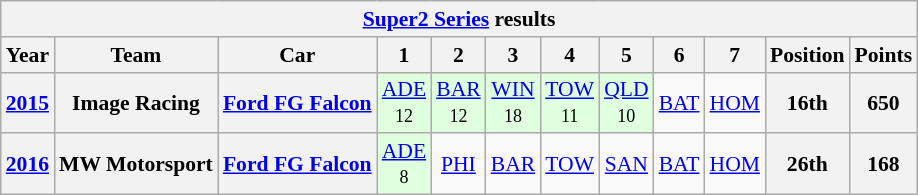<table class="wikitable" style="text-align:center; font-size:90%">
<tr>
<th colspan=45><a href='#'>Super2 Series</a> results</th>
</tr>
<tr>
<th>Year</th>
<th>Team</th>
<th>Car</th>
<th>1</th>
<th>2</th>
<th>3</th>
<th>4</th>
<th>5</th>
<th>6</th>
<th>7</th>
<th>Position</th>
<th>Points</th>
</tr>
<tr>
<th><a href='#'>2015</a></th>
<th>Image Racing</th>
<th><a href='#'>Ford FG Falcon</a></th>
<td style="background:#dfffdf;"><a href='#'>ADE</a><br><small>12</small></td>
<td style="background:#dfffdf;"><a href='#'>BAR</a><br><small>12</small></td>
<td style="background:#dfffdf;"><a href='#'>WIN</a><br><small>18</small></td>
<td style="background:#dfffdf;"><a href='#'>TOW</a><br><small>11</small></td>
<td style="background:#dfffdf;"><a href='#'>QLD</a><br><small>10</small></td>
<td><a href='#'>BAT</a></td>
<td><a href='#'>HOM</a></td>
<th>16th</th>
<th>650</th>
</tr>
<tr>
<th><a href='#'>2016</a></th>
<th>MW Motorsport</th>
<th><a href='#'>Ford FG Falcon</a></th>
<td style="background:#dfffdf;"><a href='#'>ADE</a><br><small>8</small></td>
<td><a href='#'>PHI</a></td>
<td><a href='#'>BAR</a></td>
<td><a href='#'>TOW</a></td>
<td><a href='#'>SAN</a></td>
<td><a href='#'>BAT</a></td>
<td><a href='#'>HOM</a></td>
<th>26th</th>
<th>168</th>
</tr>
</table>
